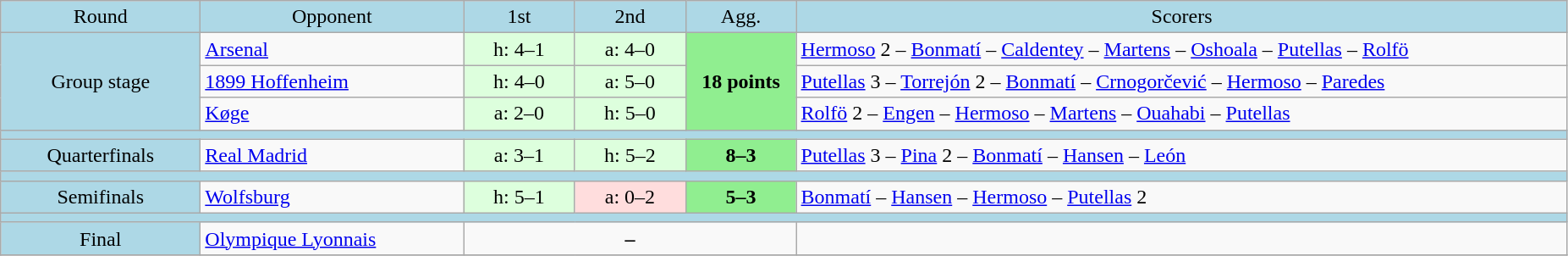<table class="wikitable" style="text-align:center">
<tr bgcolor=lightblue>
<td width=150px>Round</td>
<td width=200px>Opponent</td>
<td width=80px>1st</td>
<td width=80px>2nd</td>
<td width=80px>Agg.</td>
<td width=600px>Scorers</td>
</tr>
<tr>
<td rowspan=3 bgcolor=lightblue>Group stage</td>
<td align=left> <a href='#'>Arsenal</a></td>
<td bgcolor="#ddffdd">h: 4–1</td>
<td bgcolor="#ddffdd">a: 4–0</td>
<td bgcolor=lightgreen rowspan=3><strong>18 points</strong></td>
<td align=left><a href='#'>Hermoso</a> 2 – <a href='#'>Bonmatí</a> – <a href='#'>Caldentey</a> – <a href='#'>Martens</a> – <a href='#'>Oshoala</a> – <a href='#'>Putellas</a> – <a href='#'>Rolfö</a></td>
</tr>
<tr>
<td align=left> <a href='#'>1899 Hoffenheim</a></td>
<td bgcolor="#ddffdd">h: 4–0</td>
<td bgcolor="#ddffdd">a: 5–0</td>
<td align=left><a href='#'>Putellas</a> 3 – <a href='#'>Torrejón</a> 2 – <a href='#'>Bonmatí</a> – <a href='#'>Crnogorčević</a> – <a href='#'>Hermoso</a> – <a href='#'>Paredes</a></td>
</tr>
<tr>
<td align=left> <a href='#'>Køge</a></td>
<td bgcolor="#ddffdd">a: 2–0</td>
<td bgcolor="#ddffdd">h: 5–0</td>
<td align=left><a href='#'>Rolfö</a> 2 – <a href='#'>Engen</a> – <a href='#'>Hermoso</a> – <a href='#'>Martens</a> – <a href='#'>Ouahabi</a> – <a href='#'>Putellas</a></td>
</tr>
<tr bgcolor=lightblue>
<td colspan=6></td>
</tr>
<tr>
<td bgcolor=lightblue>Quarterfinals</td>
<td align=left> <a href='#'>Real Madrid</a></td>
<td bgcolor="#ddffdd">a: 3–1</td>
<td bgcolor="#ddffdd">h: 5–2</td>
<td bgcolor=lightgreen><strong>8–3</strong></td>
<td align=left><a href='#'>Putellas</a> 3 – <a href='#'>Pina</a> 2 – <a href='#'>Bonmatí</a> – <a href='#'>Hansen</a> – <a href='#'>León</a></td>
</tr>
<tr bgcolor=lightblue>
<td colspan=6></td>
</tr>
<tr>
<td bgcolor=lightblue>Semifinals</td>
<td align=left> <a href='#'>Wolfsburg</a></td>
<td bgcolor="#ddffdd">h: 5–1</td>
<td bgcolor="#ffdddd">a: 0–2</td>
<td bgcolor=lightgreen><strong>5–3</strong></td>
<td align=left><a href='#'>Bonmatí</a> – <a href='#'>Hansen</a> – <a href='#'>Hermoso</a> – <a href='#'>Putellas</a> 2</td>
</tr>
<tr bgcolor=lightblue>
<td colspan=6></td>
</tr>
<tr>
<td bgcolor=lightblue>Final</td>
<td align=left> <a href='#'>Olympique Lyonnais</a></td>
<td colspan=3 bgcolor=><strong> – </strong></td>
<td align=left></td>
</tr>
<tr>
</tr>
</table>
